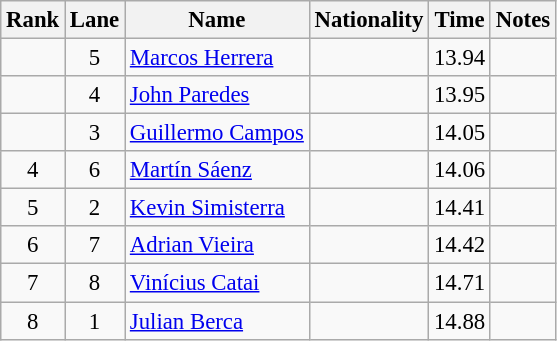<table class="wikitable sortable" style="text-align:center;font-size:95%">
<tr>
<th>Rank</th>
<th>Lane</th>
<th>Name</th>
<th>Nationality</th>
<th>Time</th>
<th>Notes</th>
</tr>
<tr>
<td></td>
<td>5</td>
<td align=left><a href='#'>Marcos Herrera</a></td>
<td align=left></td>
<td>13.94</td>
<td></td>
</tr>
<tr>
<td></td>
<td>4</td>
<td align=left><a href='#'>John Paredes</a></td>
<td align=left></td>
<td>13.95</td>
<td></td>
</tr>
<tr>
<td></td>
<td>3</td>
<td align=left><a href='#'>Guillermo Campos</a></td>
<td align=left></td>
<td>14.05</td>
<td></td>
</tr>
<tr>
<td>4</td>
<td>6</td>
<td align=left><a href='#'>Martín Sáenz</a></td>
<td align=left></td>
<td>14.06</td>
<td></td>
</tr>
<tr>
<td>5</td>
<td>2</td>
<td align=left><a href='#'>Kevin Simisterra</a></td>
<td align=left></td>
<td>14.41</td>
<td></td>
</tr>
<tr>
<td>6</td>
<td>7</td>
<td align=left><a href='#'>Adrian Vieira</a></td>
<td align=left></td>
<td>14.42</td>
<td></td>
</tr>
<tr>
<td>7</td>
<td>8</td>
<td align=left><a href='#'>Vinícius Catai</a></td>
<td align=left></td>
<td>14.71</td>
<td></td>
</tr>
<tr>
<td>8</td>
<td>1</td>
<td align=left><a href='#'>Julian Berca</a></td>
<td align=left></td>
<td>14.88</td>
<td></td>
</tr>
</table>
